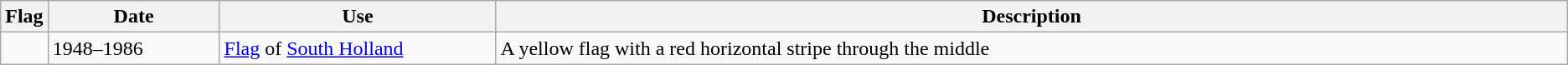<table class="wikitable">
<tr style="background:#efefef;">
<th>Flag</th>
<th style="width:150px;">Date</th>
<th style="width:250px;">Use</th>
<th style="width:1024px;">Description</th>
</tr>
<tr>
<td></td>
<td>1948–1986</td>
<td><a href='#'>Flag</a> of <a href='#'>South Holland</a></td>
<td>A yellow flag with a red horizontal stripe through the middle</td>
</tr>
</table>
